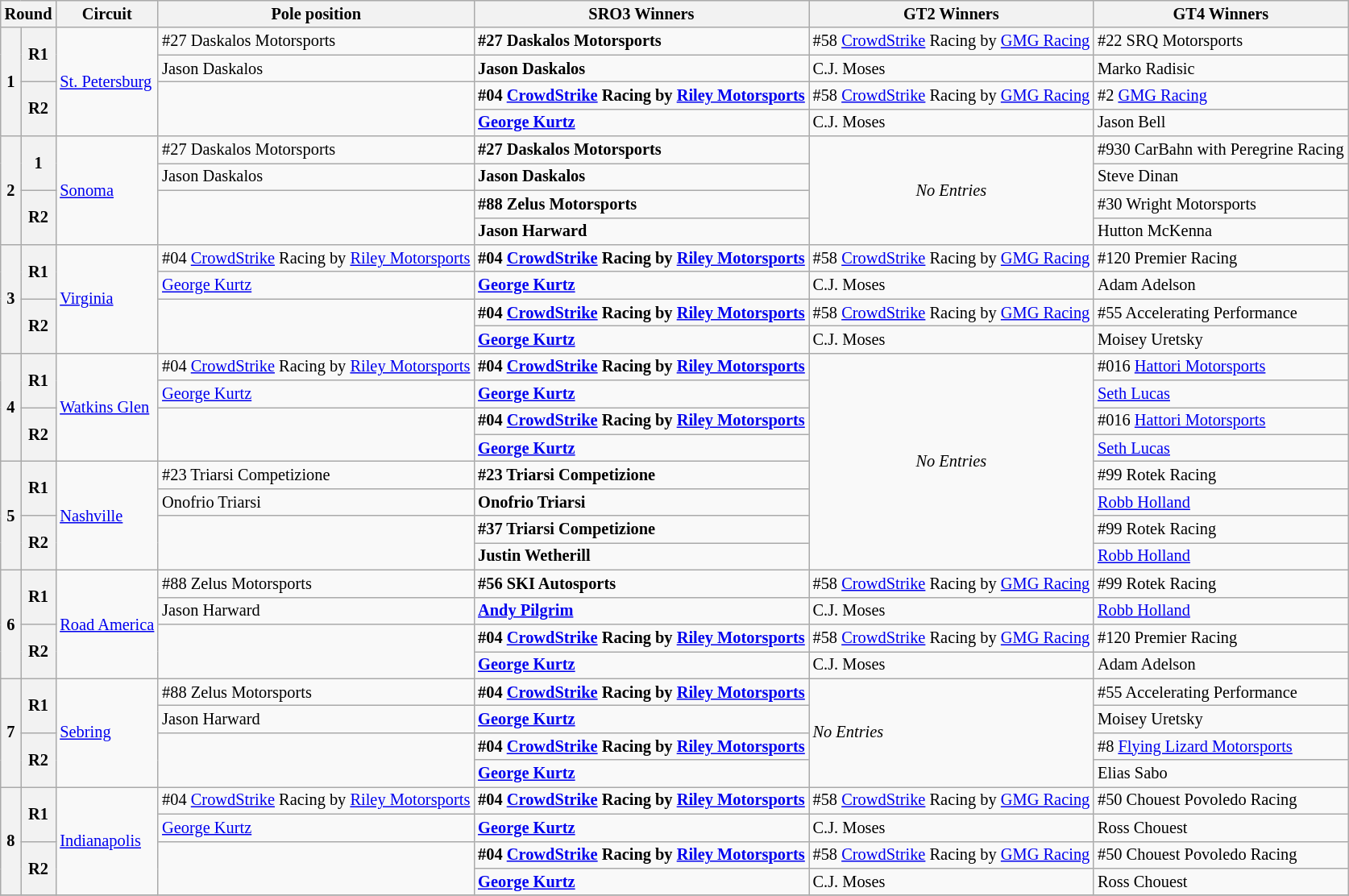<table class="wikitable" style="font-size:85%;">
<tr>
<th colspan=2>Round</th>
<th>Circuit</th>
<th>Pole position</th>
<th>SRO3 Winners</th>
<th>GT2 Winners</th>
<th>GT4 Winners</th>
</tr>
<tr>
<th rowspan=4>1</th>
<th rowspan=2>R1</th>
<td rowspan=4> <a href='#'>St. Petersburg</a></td>
<td> #27 Daskalos Motorsports</td>
<td><strong> #27 Daskalos Motorsports</strong></td>
<td> #58 <a href='#'>CrowdStrike</a> Racing by <a href='#'>GMG Racing</a></td>
<td> #22 SRQ Motorsports</td>
</tr>
<tr>
<td> Jason Daskalos</td>
<td><strong> Jason Daskalos</strong></td>
<td> C.J. Moses</td>
<td> Marko Radisic</td>
</tr>
<tr>
<th rowspan=2>R2</th>
<td rowspan=2></td>
<td><strong> #04 <a href='#'>CrowdStrike</a> Racing by <a href='#'>Riley Motorsports</a></strong></td>
<td> #58 <a href='#'>CrowdStrike</a> Racing by <a href='#'>GMG Racing</a></td>
<td> #2 <a href='#'>GMG Racing</a></td>
</tr>
<tr>
<td><strong> <a href='#'>George Kurtz</a></strong></td>
<td> C.J. Moses</td>
<td> Jason Bell</td>
</tr>
<tr>
<th rowspan=4>2</th>
<th rowspan=2>1</th>
<td rowspan=4> <a href='#'>Sonoma</a></td>
<td> #27 Daskalos Motorsports</td>
<td><strong> #27 Daskalos Motorsports</strong></td>
<td rowspan=4 align=center><em>No Entries</em></td>
<td> #930 CarBahn with Peregrine Racing</td>
</tr>
<tr>
<td> Jason Daskalos</td>
<td><strong> Jason Daskalos</strong></td>
<td> Steve Dinan</td>
</tr>
<tr>
<th rowspan=2>R2</th>
<td rowspan=2></td>
<td><strong> #88 Zelus Motorsports</strong></td>
<td> #30 Wright Motorsports</td>
</tr>
<tr>
<td><strong> Jason Harward</strong></td>
<td> Hutton McKenna</td>
</tr>
<tr>
<th rowspan=4>3</th>
<th rowspan=2>R1</th>
<td rowspan=4> <a href='#'>Virginia</a></td>
<td> #04 <a href='#'>CrowdStrike</a> Racing by <a href='#'>Riley Motorsports</a></td>
<td><strong> #04 <a href='#'>CrowdStrike</a> Racing by <a href='#'>Riley Motorsports</a></strong></td>
<td> #58 <a href='#'>CrowdStrike</a> Racing by <a href='#'>GMG Racing</a></td>
<td> #120 Premier Racing</td>
</tr>
<tr>
<td> <a href='#'>George Kurtz</a></td>
<td><strong> <a href='#'>George Kurtz</a></strong></td>
<td> C.J. Moses</td>
<td> Adam Adelson</td>
</tr>
<tr>
<th rowspan=2>R2</th>
<td rowspan=2></td>
<td><strong> #04 <a href='#'>CrowdStrike</a> Racing by <a href='#'>Riley Motorsports</a></strong></td>
<td> #58 <a href='#'>CrowdStrike</a> Racing by <a href='#'>GMG Racing</a></td>
<td> #55 Accelerating Performance</td>
</tr>
<tr>
<td><strong> <a href='#'>George Kurtz</a></strong></td>
<td> C.J. Moses</td>
<td>Moisey Uretsky</td>
</tr>
<tr>
<th rowspan=4>4</th>
<th rowspan=2>R1</th>
<td rowspan=4> <a href='#'>Watkins Glen</a></td>
<td> #04 <a href='#'>CrowdStrike</a> Racing by <a href='#'>Riley Motorsports</a></td>
<td><strong> #04 <a href='#'>CrowdStrike</a> Racing by <a href='#'>Riley Motorsports</a></strong></td>
<td rowspan=8 align=center><em>No Entries</em></td>
<td> #016 <a href='#'>Hattori Motorsports</a></td>
</tr>
<tr>
<td> <a href='#'>George Kurtz</a></td>
<td><strong> <a href='#'>George Kurtz</a></strong></td>
<td> <a href='#'>Seth Lucas</a></td>
</tr>
<tr>
<th rowspan=2>R2</th>
<td rowspan=2></td>
<td><strong> #04 <a href='#'>CrowdStrike</a> Racing by <a href='#'>Riley Motorsports</a></strong></td>
<td> #016 <a href='#'>Hattori Motorsports</a></td>
</tr>
<tr>
<td><strong> <a href='#'>George Kurtz</a></strong></td>
<td> <a href='#'>Seth Lucas</a></td>
</tr>
<tr>
<th rowspan=4>5</th>
<th rowspan=2>R1</th>
<td rowspan=4> <a href='#'>Nashville</a></td>
<td> #23 Triarsi Competizione</td>
<td><strong> #23 Triarsi Competizione</strong></td>
<td> #99 Rotek Racing</td>
</tr>
<tr>
<td> Onofrio Triarsi</td>
<td><strong> Onofrio Triarsi</strong></td>
<td> <a href='#'>Robb Holland</a></td>
</tr>
<tr>
<th rowspan=2>R2</th>
<td rowspan=2></td>
<td><strong> #37 Triarsi Competizione</strong></td>
<td> #99 Rotek Racing</td>
</tr>
<tr>
<td><strong> Justin Wetherill</strong></td>
<td> <a href='#'>Robb Holland</a></td>
</tr>
<tr>
<th rowspan=4>6</th>
<th rowspan=2>R1</th>
<td rowspan=4> <a href='#'>Road America</a></td>
<td> #88 Zelus Motorsports</td>
<td><strong> #56 SKI Autosports</strong></td>
<td> #58 <a href='#'>CrowdStrike</a> Racing by <a href='#'>GMG Racing</a></td>
<td> #99 Rotek Racing</td>
</tr>
<tr>
<td> Jason Harward</td>
<td><strong> <a href='#'>Andy Pilgrim</a></strong></td>
<td> C.J. Moses</td>
<td> <a href='#'>Robb Holland</a></td>
</tr>
<tr>
<th rowspan=2>R2</th>
<td rowspan=2></td>
<td><strong> #04 <a href='#'>CrowdStrike</a> Racing by <a href='#'>Riley Motorsports</a></strong></td>
<td> #58 <a href='#'>CrowdStrike</a> Racing by <a href='#'>GMG Racing</a></td>
<td> #120 Premier Racing</td>
</tr>
<tr>
<td><strong> <a href='#'>George Kurtz</a></strong></td>
<td> C.J. Moses</td>
<td> Adam Adelson</td>
</tr>
<tr>
<th rowspan=4>7</th>
<th rowspan=2>R1</th>
<td rowspan=4> <a href='#'>Sebring</a></td>
<td> #88 Zelus Motorsports</td>
<td><strong> #04 <a href='#'>CrowdStrike</a> Racing by <a href='#'>Riley Motorsports</a></strong></td>
<td rowspan="4"><em>No Entries</em></td>
<td> #55 Accelerating Performance</td>
</tr>
<tr>
<td> Jason Harward</td>
<td><strong> <a href='#'>George Kurtz</a></strong></td>
<td>Moisey Uretsky</td>
</tr>
<tr>
<th rowspan=2>R2</th>
<td rowspan=2></td>
<td><strong> #04 <a href='#'>CrowdStrike</a> Racing by <a href='#'>Riley Motorsports</a></strong></td>
<td> #8 <a href='#'>Flying Lizard Motorsports</a></td>
</tr>
<tr>
<td><strong> <a href='#'>George Kurtz</a></strong></td>
<td> Elias Sabo</td>
</tr>
<tr>
<th rowspan=4>8</th>
<th rowspan=2>R1</th>
<td rowspan=4> <a href='#'>Indianapolis</a></td>
<td> #04 <a href='#'>CrowdStrike</a> Racing by <a href='#'>Riley Motorsports</a></td>
<td><strong> #04 <a href='#'>CrowdStrike</a> Racing by <a href='#'>Riley Motorsports</a></strong></td>
<td> #58 <a href='#'>CrowdStrike</a> Racing by <a href='#'>GMG Racing</a></td>
<td> #50 Chouest Povoledo Racing</td>
</tr>
<tr>
<td> <a href='#'>George Kurtz</a></td>
<td><strong> <a href='#'>George Kurtz</a></strong></td>
<td> C.J. Moses</td>
<td> Ross Chouest</td>
</tr>
<tr>
<th rowspan=2>R2</th>
<td rowspan=2></td>
<td><strong> #04 <a href='#'>CrowdStrike</a> Racing by <a href='#'>Riley Motorsports</a></strong></td>
<td> #58 <a href='#'>CrowdStrike</a> Racing by <a href='#'>GMG Racing</a></td>
<td> #50 Chouest Povoledo Racing</td>
</tr>
<tr>
<td><strong> <a href='#'>George Kurtz</a></strong></td>
<td> C.J. Moses</td>
<td> Ross Chouest</td>
</tr>
<tr>
</tr>
</table>
